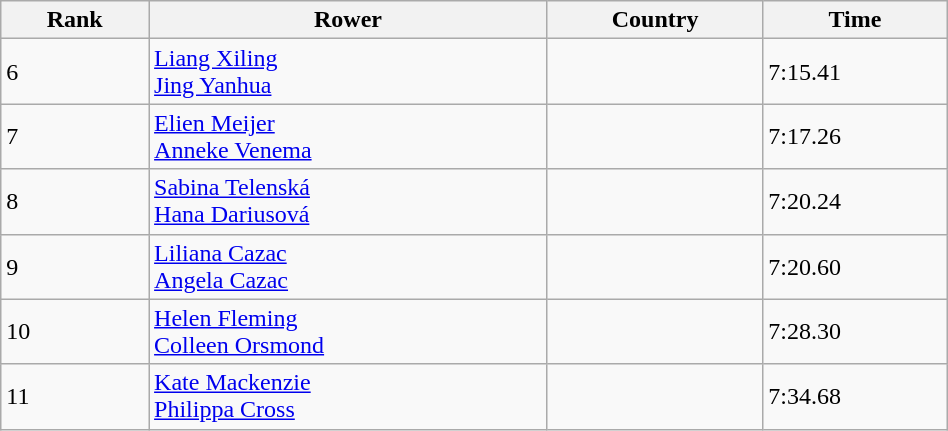<table class="wikitable sortable" width=50%>
<tr>
<th>Rank</th>
<th>Rower</th>
<th>Country</th>
<th>Time</th>
</tr>
<tr>
<td>6</td>
<td><a href='#'>Liang Xiling</a><br><a href='#'>Jing Yanhua</a></td>
<td></td>
<td>7:15.41</td>
</tr>
<tr>
<td>7</td>
<td><a href='#'>Elien Meijer</a><br><a href='#'>Anneke Venema</a></td>
<td></td>
<td>7:17.26</td>
</tr>
<tr>
<td>8</td>
<td><a href='#'>Sabina Telenská</a><br><a href='#'>Hana Dariusová</a></td>
<td></td>
<td>7:20.24</td>
</tr>
<tr>
<td>9</td>
<td><a href='#'>Liliana Cazac</a><br><a href='#'>Angela Cazac</a></td>
<td></td>
<td>7:20.60</td>
</tr>
<tr>
<td>10</td>
<td><a href='#'>Helen Fleming</a><br><a href='#'>Colleen Orsmond</a></td>
<td></td>
<td>7:28.30</td>
</tr>
<tr>
<td>11</td>
<td><a href='#'>Kate Mackenzie</a><br><a href='#'>Philippa Cross</a></td>
<td></td>
<td>7:34.68</td>
</tr>
</table>
